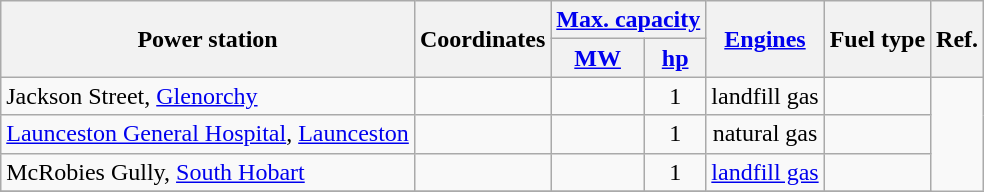<table class="wikitable sortable" style="text-align: center">
<tr>
<th scope="col" rowspan=2>Power station</th>
<th scope="col" rowspan=2>Coordinates</th>
<th scope="col" colspan=2><a href='#'>Max. capacity</a></th>
<th scope="col" rowspan=2><a href='#'>Engines</a></th>
<th scope="col" rowspan=2>Fuel type</th>
<th scope="col" rowspan=2>Ref.</th>
</tr>
<tr>
<th scope="col"><a href='#'>MW</a></th>
<th scope="col"><a href='#'>hp</a></th>
</tr>
<tr>
<td align="left">Jackson Street, <a href='#'>Glenorchy</a></td>
<td></td>
<td></td>
<td>1</td>
<td>landfill gas</td>
<td></td>
</tr>
<tr>
<td align="left"><a href='#'>Launceston General Hospital</a>, <a href='#'>Launceston</a></td>
<td></td>
<td></td>
<td>1</td>
<td>natural gas</td>
<td></td>
</tr>
<tr>
<td align="left">McRobies Gully, <a href='#'>South Hobart</a></td>
<td></td>
<td></td>
<td>1</td>
<td><a href='#'>landfill gas</a></td>
<td></td>
</tr>
<tr>
</tr>
</table>
